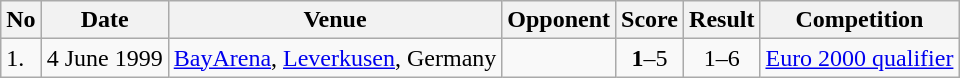<table class="wikitable" style="font-size:100%;">
<tr>
<th>No</th>
<th>Date</th>
<th>Venue</th>
<th>Opponent</th>
<th>Score</th>
<th>Result</th>
<th>Competition</th>
</tr>
<tr>
<td>1.</td>
<td>4 June 1999</td>
<td><a href='#'>BayArena</a>, <a href='#'>Leverkusen</a>, Germany</td>
<td></td>
<td align=center><strong>1</strong>–5</td>
<td align=center>1–6</td>
<td><a href='#'>Euro 2000 qualifier</a></td>
</tr>
</table>
